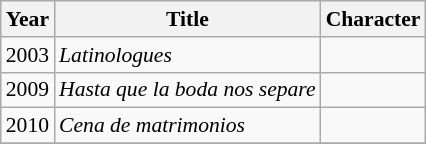<table class="wikitable" style="font-size: 90%;">
<tr>
<th>Year</th>
<th>Title</th>
<th>Character</th>
</tr>
<tr>
<td>2003</td>
<td><em>Latinologues</em></td>
<td></td>
</tr>
<tr>
<td>2009</td>
<td><em>Hasta que la boda nos separe</em></td>
<td></td>
</tr>
<tr>
<td>2010</td>
<td><em>Cena de matrimonios</em></td>
<td></td>
</tr>
<tr>
</tr>
</table>
